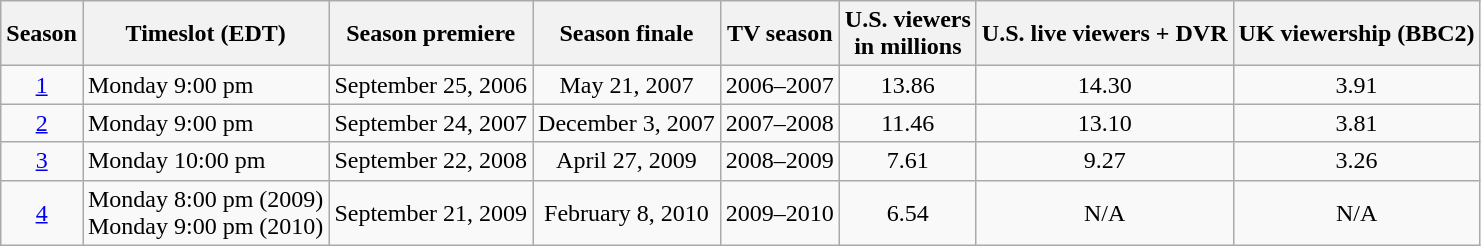<table class="wikitable ">
<tr>
<th>Season</th>
<th>Timeslot (EDT)</th>
<th>Season premiere</th>
<th>Season finale</th>
<th>TV season</th>
<th>U.S. viewers<br>in millions</th>
<th>U.S. live viewers + DVR</th>
<th>UK viewership (BBC2)</th>
</tr>
<tr>
<td style="text-align:center"><a href='#'>1</a></td>
<td>Monday 9:00 pm</td>
<td style="text-align:center">September 25, 2006</td>
<td style="text-align:center">May 21, 2007</td>
<td style="text-align:center">2006–2007</td>
<td style="text-align:center">13.86</td>
<td style="text-align:center">14.30</td>
<td style="text-align:center">3.91</td>
</tr>
<tr>
<td style="text-align:center"><a href='#'>2</a></td>
<td>Monday 9:00 pm</td>
<td style="text-align:center">September 24, 2007</td>
<td style="text-align:center">December 3, 2007</td>
<td style="text-align:center">2007–2008</td>
<td style="text-align:center">11.46</td>
<td style="text-align:center">13.10</td>
<td style="text-align:center">3.81</td>
</tr>
<tr>
<td style="text-align:center"><a href='#'>3</a></td>
<td>Monday 10:00 pm</td>
<td style="text-align:center">September 22, 2008</td>
<td style="text-align:center">April 27, 2009</td>
<td style="text-align:center">2008–2009</td>
<td style="text-align:center">7.61</td>
<td style="text-align:center">9.27</td>
<td style="text-align:center">3.26</td>
</tr>
<tr>
<td style="text-align:center"><a href='#'>4</a></td>
<td>Monday 8:00 pm (2009)<br>Monday 9:00 pm (2010)</td>
<td style="text-align:center">September 21, 2009</td>
<td style="text-align:center">February 8, 2010</td>
<td style="text-align:center">2009–2010</td>
<td style="text-align:center">6.54</td>
<td style="text-align:center">N/A</td>
<td style="text-align:center">N/A<br></td>
</tr>
</table>
